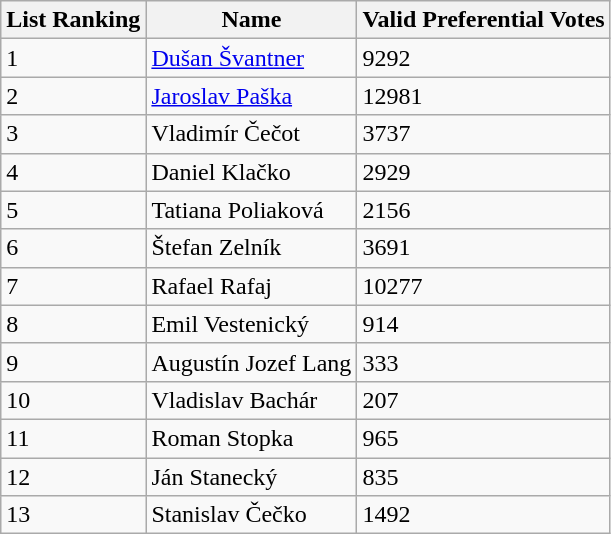<table class="wikitable sortable">
<tr class=>
<th>List Ranking</th>
<th>Name</th>
<th>Valid Preferential Votes</th>
</tr>
<tr>
<td>1</td>
<td><a href='#'>Dušan Švantner</a></td>
<td>9292</td>
</tr>
<tr>
<td>2</td>
<td><a href='#'>Jaroslav Paška</a></td>
<td>12981</td>
</tr>
<tr>
<td>3</td>
<td>Vladimír Čečot</td>
<td>3737</td>
</tr>
<tr>
<td>4</td>
<td>Daniel Klačko</td>
<td>2929</td>
</tr>
<tr>
<td>5</td>
<td>Tatiana Poliaková</td>
<td>2156</td>
</tr>
<tr>
<td>6</td>
<td>Štefan Zelník</td>
<td>3691</td>
</tr>
<tr>
<td>7</td>
<td>Rafael Rafaj</td>
<td>10277</td>
</tr>
<tr>
<td>8</td>
<td>Emil Vestenický</td>
<td>914</td>
</tr>
<tr>
<td>9</td>
<td>Augustín Jozef Lang</td>
<td>333</td>
</tr>
<tr>
<td>10</td>
<td>Vladislav Bachár</td>
<td>207</td>
</tr>
<tr>
<td>11</td>
<td>Roman Stopka</td>
<td>965</td>
</tr>
<tr>
<td>12</td>
<td>Ján Stanecký</td>
<td>835</td>
</tr>
<tr>
<td>13</td>
<td>Stanislav Čečko</td>
<td>1492</td>
</tr>
</table>
